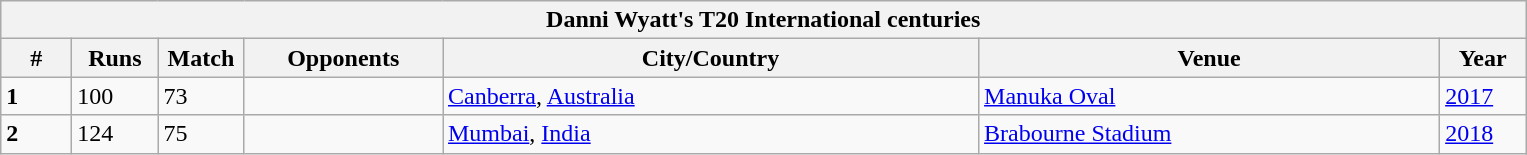<table class="wikitable">
<tr>
<th colspan="7">Danni Wyatt's T20 International centuries</th>
</tr>
<tr>
<th style="width:40px;">#</th>
<th style="width:50px;">Runs</th>
<th style="width:50px;">Match</th>
<th style="width:125px;">Opponents</th>
<th style="width:350px;">City/Country</th>
<th style="width:300px;">Venue</th>
<th style="width:50px;">Year</th>
</tr>
<tr>
<td><strong>1</strong></td>
<td>100</td>
<td>73</td>
<td></td>
<td> <a href='#'>Canberra</a>, <a href='#'>Australia</a></td>
<td><a href='#'>Manuka Oval</a></td>
<td><a href='#'>2017</a></td>
</tr>
<tr>
<td><strong>2</strong></td>
<td>124</td>
<td>75</td>
<td></td>
<td> <a href='#'>Mumbai</a>, <a href='#'>India</a></td>
<td><a href='#'>Brabourne Stadium</a></td>
<td><a href='#'>2018</a></td>
</tr>
</table>
